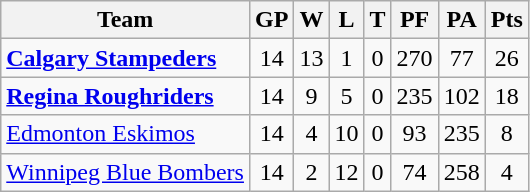<table class="wikitable">
<tr>
<th>Team</th>
<th>GP</th>
<th>W</th>
<th>L</th>
<th>T</th>
<th>PF</th>
<th>PA</th>
<th>Pts</th>
</tr>
<tr align="center">
<td align="left"><strong><a href='#'>Calgary Stampeders</a></strong></td>
<td>14</td>
<td>13</td>
<td>1</td>
<td>0</td>
<td>270</td>
<td>77</td>
<td>26</td>
</tr>
<tr align="center">
<td align="left"><strong><a href='#'>Regina Roughriders</a></strong></td>
<td>14</td>
<td>9</td>
<td>5</td>
<td>0</td>
<td>235</td>
<td>102</td>
<td>18</td>
</tr>
<tr align="center">
<td align="left"><a href='#'>Edmonton Eskimos</a></td>
<td>14</td>
<td>4</td>
<td>10</td>
<td>0</td>
<td>93</td>
<td>235</td>
<td>8</td>
</tr>
<tr align="center">
<td align="left"><a href='#'>Winnipeg Blue Bombers</a></td>
<td>14</td>
<td>2</td>
<td>12</td>
<td>0</td>
<td>74</td>
<td>258</td>
<td>4</td>
</tr>
</table>
